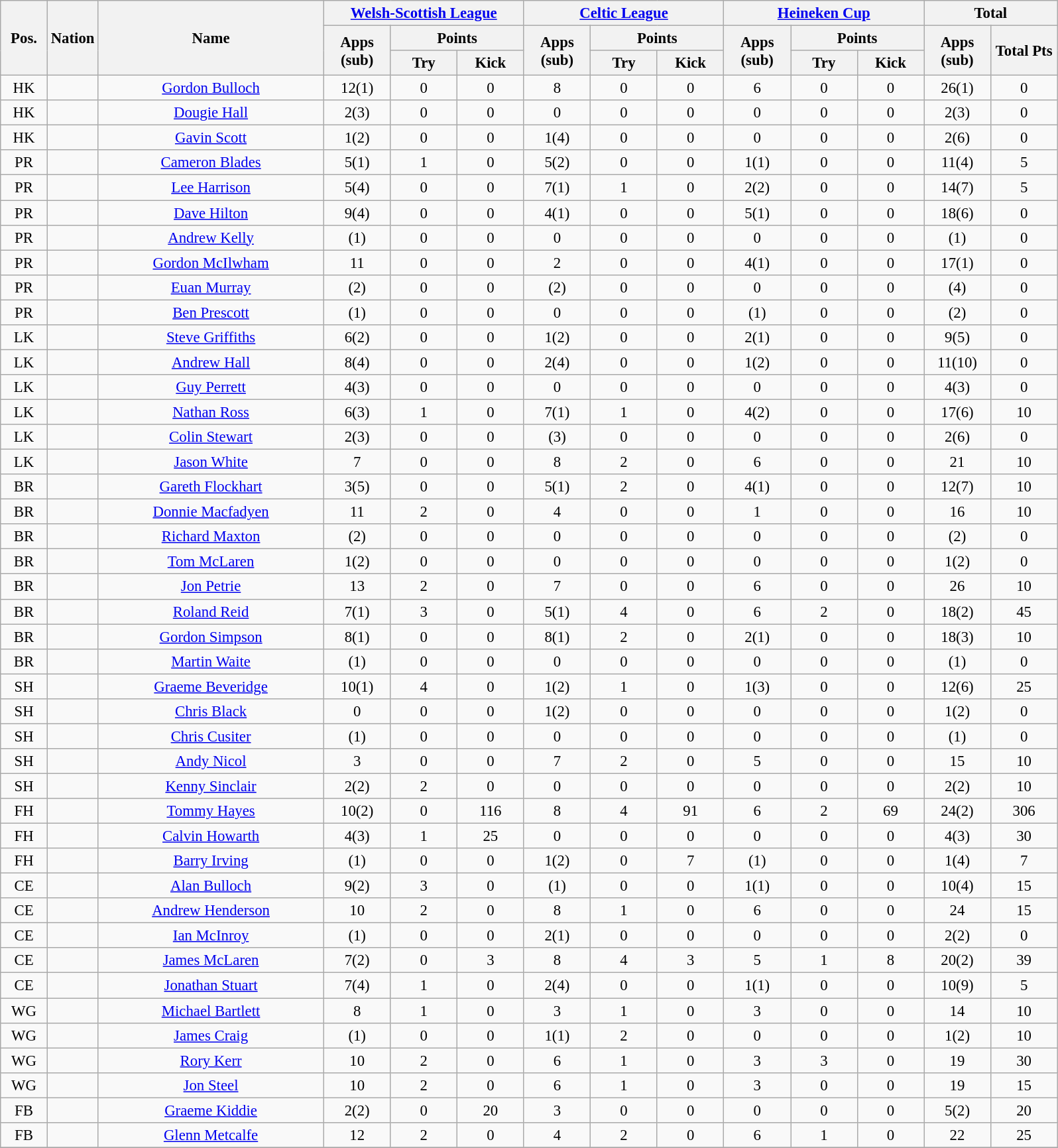<table class="wikitable" style="font-size: 95%; text-align: center;">
<tr>
<th rowspan=3 width=40>Pos.</th>
<th rowspan=3 width=40>Nation</th>
<th rowspan=3 width=220>Name</th>
<th colspan=3 width=150><a href='#'>Welsh-Scottish League</a></th>
<th colspan=3 width=150><a href='#'>Celtic League</a></th>
<th colspan=3 width=150><a href='#'>Heineken Cup</a></th>
<th colspan=2>Total</th>
</tr>
<tr>
<th rowspan=2 style="width:60px;">Apps<br>(sub)</th>
<th colspan=2  style="width:60px;">Points</th>
<th rowspan=2 style="width:60px;">Apps<br>(sub)</th>
<th colspan=2  style="width:60px;">Points</th>
<th rowspan=2 style="width:60px;">Apps<br>(sub)</th>
<th colspan=2  style="width:60px;">Points</th>
<th rowspan=2 style="width:60px;">Apps<br>(sub)</th>
<th rowspan=2 style="width:60px;">Total Pts</th>
</tr>
<tr>
<th style="width:60px;">Try</th>
<th style="width:60px;">Kick</th>
<th style="width:60px;">Try</th>
<th style="width:60px;">Kick</th>
<th style="width:60px;">Try</th>
<th style="width:60px;">Kick</th>
</tr>
<tr>
<td>HK</td>
<td></td>
<td><a href='#'>Gordon Bulloch</a></td>
<td>12(1)</td>
<td>0</td>
<td>0</td>
<td>8</td>
<td>0</td>
<td>0</td>
<td>6</td>
<td>0</td>
<td>0</td>
<td>26(1)</td>
<td>0</td>
</tr>
<tr>
<td>HK</td>
<td></td>
<td><a href='#'>Dougie Hall</a></td>
<td>2(3)</td>
<td>0</td>
<td>0</td>
<td>0</td>
<td>0</td>
<td>0</td>
<td>0</td>
<td>0</td>
<td>0</td>
<td>2(3)</td>
<td>0</td>
</tr>
<tr>
<td>HK</td>
<td></td>
<td><a href='#'>Gavin Scott</a></td>
<td>1(2)</td>
<td>0</td>
<td>0</td>
<td>1(4)</td>
<td>0</td>
<td>0</td>
<td>0</td>
<td>0</td>
<td>0</td>
<td>2(6)</td>
<td>0</td>
</tr>
<tr>
<td>PR</td>
<td></td>
<td><a href='#'>Cameron Blades</a></td>
<td>5(1)</td>
<td>1</td>
<td>0</td>
<td>5(2)</td>
<td>0</td>
<td>0</td>
<td>1(1)</td>
<td>0</td>
<td>0</td>
<td>11(4)</td>
<td>5</td>
</tr>
<tr>
<td>PR</td>
<td></td>
<td><a href='#'>Lee Harrison</a></td>
<td>5(4)</td>
<td>0</td>
<td>0</td>
<td>7(1)</td>
<td>1</td>
<td>0</td>
<td>2(2)</td>
<td>0</td>
<td>0</td>
<td>14(7)</td>
<td>5</td>
</tr>
<tr>
<td>PR</td>
<td></td>
<td><a href='#'>Dave Hilton</a></td>
<td>9(4)</td>
<td>0</td>
<td>0</td>
<td>4(1)</td>
<td>0</td>
<td>0</td>
<td>5(1)</td>
<td>0</td>
<td>0</td>
<td>18(6)</td>
<td>0</td>
</tr>
<tr>
<td>PR</td>
<td></td>
<td><a href='#'>Andrew Kelly</a></td>
<td>(1)</td>
<td>0</td>
<td>0</td>
<td>0</td>
<td>0</td>
<td>0</td>
<td>0</td>
<td>0</td>
<td>0</td>
<td>(1)</td>
<td>0</td>
</tr>
<tr>
<td>PR</td>
<td></td>
<td><a href='#'>Gordon McIlwham</a></td>
<td>11</td>
<td>0</td>
<td>0</td>
<td>2</td>
<td>0</td>
<td>0</td>
<td>4(1)</td>
<td>0</td>
<td>0</td>
<td>17(1)</td>
<td>0</td>
</tr>
<tr>
<td>PR</td>
<td></td>
<td><a href='#'>Euan Murray</a></td>
<td>(2)</td>
<td>0</td>
<td>0</td>
<td>(2)</td>
<td>0</td>
<td>0</td>
<td>0</td>
<td>0</td>
<td>0</td>
<td>(4)</td>
<td>0</td>
</tr>
<tr>
<td>PR</td>
<td></td>
<td><a href='#'>Ben Prescott</a></td>
<td>(1)</td>
<td>0</td>
<td>0</td>
<td>0</td>
<td>0</td>
<td>0</td>
<td>(1)</td>
<td>0</td>
<td>0</td>
<td>(2)</td>
<td>0</td>
</tr>
<tr>
<td>LK</td>
<td></td>
<td><a href='#'>Steve Griffiths</a></td>
<td>6(2)</td>
<td>0</td>
<td>0</td>
<td>1(2)</td>
<td>0</td>
<td>0</td>
<td>2(1)</td>
<td>0</td>
<td>0</td>
<td>9(5)</td>
<td>0</td>
</tr>
<tr>
<td>LK</td>
<td></td>
<td><a href='#'>Andrew Hall</a></td>
<td>8(4)</td>
<td>0</td>
<td>0</td>
<td>2(4)</td>
<td>0</td>
<td>0</td>
<td>1(2)</td>
<td>0</td>
<td>0</td>
<td>11(10)</td>
<td>0</td>
</tr>
<tr>
<td>LK</td>
<td></td>
<td><a href='#'>Guy Perrett</a></td>
<td>4(3)</td>
<td>0</td>
<td>0</td>
<td>0</td>
<td>0</td>
<td>0</td>
<td>0</td>
<td>0</td>
<td>0</td>
<td>4(3)</td>
<td>0</td>
</tr>
<tr>
<td>LK</td>
<td></td>
<td><a href='#'>Nathan Ross</a></td>
<td>6(3)</td>
<td>1</td>
<td>0</td>
<td>7(1)</td>
<td>1</td>
<td>0</td>
<td>4(2)</td>
<td>0</td>
<td>0</td>
<td>17(6)</td>
<td>10</td>
</tr>
<tr>
<td>LK</td>
<td></td>
<td><a href='#'>Colin Stewart</a></td>
<td>2(3)</td>
<td>0</td>
<td>0</td>
<td>(3)</td>
<td>0</td>
<td>0</td>
<td>0</td>
<td>0</td>
<td>0</td>
<td>2(6)</td>
<td>0</td>
</tr>
<tr>
<td>LK</td>
<td></td>
<td><a href='#'>Jason White</a></td>
<td>7</td>
<td>0</td>
<td>0</td>
<td>8</td>
<td>2</td>
<td>0</td>
<td>6</td>
<td>0</td>
<td>0</td>
<td>21</td>
<td>10</td>
</tr>
<tr>
<td>BR</td>
<td></td>
<td><a href='#'>Gareth Flockhart</a></td>
<td>3(5)</td>
<td>0</td>
<td>0</td>
<td>5(1)</td>
<td>2</td>
<td>0</td>
<td>4(1)</td>
<td>0</td>
<td>0</td>
<td>12(7)</td>
<td>10</td>
</tr>
<tr>
<td>BR</td>
<td></td>
<td><a href='#'>Donnie Macfadyen</a></td>
<td>11</td>
<td>2</td>
<td>0</td>
<td>4</td>
<td>0</td>
<td>0</td>
<td>1</td>
<td>0</td>
<td>0</td>
<td>16</td>
<td>10</td>
</tr>
<tr>
<td>BR</td>
<td></td>
<td><a href='#'>Richard Maxton</a></td>
<td>(2)</td>
<td>0</td>
<td>0</td>
<td>0</td>
<td>0</td>
<td>0</td>
<td>0</td>
<td>0</td>
<td>0</td>
<td>(2)</td>
<td>0</td>
</tr>
<tr>
<td>BR</td>
<td></td>
<td><a href='#'>Tom McLaren</a></td>
<td>1(2)</td>
<td>0</td>
<td>0</td>
<td>0</td>
<td>0</td>
<td>0</td>
<td>0</td>
<td>0</td>
<td>0</td>
<td>1(2)</td>
<td>0</td>
</tr>
<tr>
<td>BR</td>
<td></td>
<td><a href='#'>Jon Petrie</a></td>
<td>13</td>
<td>2</td>
<td>0</td>
<td>7</td>
<td>0</td>
<td>0</td>
<td>6</td>
<td>0</td>
<td>0</td>
<td>26</td>
<td>10</td>
</tr>
<tr>
<td>BR</td>
<td></td>
<td><a href='#'>Roland Reid</a></td>
<td>7(1)</td>
<td>3</td>
<td>0</td>
<td>5(1)</td>
<td>4</td>
<td>0</td>
<td>6</td>
<td>2</td>
<td>0</td>
<td>18(2)</td>
<td>45</td>
</tr>
<tr>
<td>BR</td>
<td></td>
<td><a href='#'>Gordon Simpson</a></td>
<td>8(1)</td>
<td>0</td>
<td>0</td>
<td>8(1)</td>
<td>2</td>
<td>0</td>
<td>2(1)</td>
<td>0</td>
<td>0</td>
<td>18(3)</td>
<td>10</td>
</tr>
<tr>
<td>BR</td>
<td></td>
<td><a href='#'>Martin Waite</a></td>
<td>(1)</td>
<td>0</td>
<td>0</td>
<td>0</td>
<td>0</td>
<td>0</td>
<td>0</td>
<td>0</td>
<td>0</td>
<td>(1)</td>
<td>0</td>
</tr>
<tr>
<td>SH</td>
<td></td>
<td><a href='#'>Graeme Beveridge</a></td>
<td>10(1)</td>
<td>4</td>
<td>0</td>
<td>1(2)</td>
<td>1</td>
<td>0</td>
<td>1(3)</td>
<td>0</td>
<td>0</td>
<td>12(6)</td>
<td>25</td>
</tr>
<tr>
<td>SH</td>
<td></td>
<td><a href='#'>Chris Black</a></td>
<td>0</td>
<td>0</td>
<td>0</td>
<td>1(2)</td>
<td>0</td>
<td>0</td>
<td>0</td>
<td>0</td>
<td>0</td>
<td>1(2)</td>
<td>0</td>
</tr>
<tr>
<td>SH</td>
<td></td>
<td><a href='#'>Chris Cusiter</a></td>
<td>(1)</td>
<td>0</td>
<td>0</td>
<td>0</td>
<td>0</td>
<td>0</td>
<td>0</td>
<td>0</td>
<td>0</td>
<td>(1)</td>
<td>0</td>
</tr>
<tr>
<td>SH</td>
<td></td>
<td><a href='#'>Andy Nicol</a></td>
<td>3</td>
<td>0</td>
<td>0</td>
<td>7</td>
<td>2</td>
<td>0</td>
<td>5</td>
<td>0</td>
<td>0</td>
<td>15</td>
<td>10</td>
</tr>
<tr>
<td>SH</td>
<td></td>
<td><a href='#'>Kenny Sinclair</a></td>
<td>2(2)</td>
<td>2</td>
<td>0</td>
<td>0</td>
<td>0</td>
<td>0</td>
<td>0</td>
<td>0</td>
<td>0</td>
<td>2(2)</td>
<td>10</td>
</tr>
<tr>
<td>FH</td>
<td></td>
<td><a href='#'>Tommy Hayes</a></td>
<td>10(2)</td>
<td>0</td>
<td>116</td>
<td>8</td>
<td>4</td>
<td>91</td>
<td>6</td>
<td>2</td>
<td>69</td>
<td>24(2)</td>
<td>306</td>
</tr>
<tr>
<td>FH</td>
<td></td>
<td><a href='#'>Calvin Howarth</a></td>
<td>4(3)</td>
<td>1</td>
<td>25</td>
<td>0</td>
<td>0</td>
<td>0</td>
<td>0</td>
<td>0</td>
<td>0</td>
<td>4(3)</td>
<td>30</td>
</tr>
<tr>
<td>FH</td>
<td></td>
<td><a href='#'>Barry Irving</a></td>
<td>(1)</td>
<td>0</td>
<td>0</td>
<td>1(2)</td>
<td>0</td>
<td>7</td>
<td>(1)</td>
<td>0</td>
<td>0</td>
<td>1(4)</td>
<td>7</td>
</tr>
<tr>
<td>CE</td>
<td></td>
<td><a href='#'>Alan Bulloch</a></td>
<td>9(2)</td>
<td>3</td>
<td>0</td>
<td>(1)</td>
<td>0</td>
<td>0</td>
<td>1(1)</td>
<td>0</td>
<td>0</td>
<td>10(4)</td>
<td>15</td>
</tr>
<tr>
<td>CE</td>
<td></td>
<td><a href='#'>Andrew Henderson</a></td>
<td>10</td>
<td>2</td>
<td>0</td>
<td>8</td>
<td>1</td>
<td>0</td>
<td>6</td>
<td>0</td>
<td>0</td>
<td>24</td>
<td>15</td>
</tr>
<tr>
<td>CE</td>
<td></td>
<td><a href='#'>Ian McInroy</a></td>
<td>(1)</td>
<td>0</td>
<td>0</td>
<td>2(1)</td>
<td>0</td>
<td>0</td>
<td>0</td>
<td>0</td>
<td>0</td>
<td>2(2)</td>
<td>0</td>
</tr>
<tr>
<td>CE</td>
<td></td>
<td><a href='#'>James McLaren</a></td>
<td>7(2)</td>
<td>0</td>
<td>3</td>
<td>8</td>
<td>4</td>
<td>3</td>
<td>5</td>
<td>1</td>
<td>8</td>
<td>20(2)</td>
<td>39</td>
</tr>
<tr>
<td>CE</td>
<td></td>
<td><a href='#'>Jonathan Stuart</a></td>
<td>7(4)</td>
<td>1</td>
<td>0</td>
<td>2(4)</td>
<td>0</td>
<td>0</td>
<td>1(1)</td>
<td>0</td>
<td>0</td>
<td>10(9)</td>
<td>5</td>
</tr>
<tr>
<td>WG</td>
<td></td>
<td><a href='#'>Michael Bartlett</a></td>
<td>8</td>
<td>1</td>
<td>0</td>
<td>3</td>
<td>1</td>
<td>0</td>
<td>3</td>
<td>0</td>
<td>0</td>
<td>14</td>
<td>10</td>
</tr>
<tr>
<td>WG</td>
<td></td>
<td><a href='#'>James Craig</a></td>
<td>(1)</td>
<td>0</td>
<td>0</td>
<td>1(1)</td>
<td>2</td>
<td>0</td>
<td>0</td>
<td>0</td>
<td>0</td>
<td>1(2)</td>
<td>10</td>
</tr>
<tr>
<td>WG</td>
<td></td>
<td><a href='#'>Rory Kerr</a></td>
<td>10</td>
<td>2</td>
<td>0</td>
<td>6</td>
<td>1</td>
<td>0</td>
<td>3</td>
<td>3</td>
<td>0</td>
<td>19</td>
<td>30</td>
</tr>
<tr>
<td>WG</td>
<td></td>
<td><a href='#'>Jon Steel</a></td>
<td>10</td>
<td>2</td>
<td>0</td>
<td>6</td>
<td>1</td>
<td>0</td>
<td>3</td>
<td>0</td>
<td>0</td>
<td>19</td>
<td>15</td>
</tr>
<tr>
<td>FB</td>
<td></td>
<td><a href='#'>Graeme Kiddie</a></td>
<td>2(2)</td>
<td>0</td>
<td>20</td>
<td>3</td>
<td>0</td>
<td>0</td>
<td>0</td>
<td>0</td>
<td>0</td>
<td>5(2)</td>
<td>20</td>
</tr>
<tr>
<td>FB</td>
<td></td>
<td><a href='#'>Glenn Metcalfe</a></td>
<td>12</td>
<td>2</td>
<td>0</td>
<td>4</td>
<td>2</td>
<td>0</td>
<td>6</td>
<td>1</td>
<td>0</td>
<td>22</td>
<td>25</td>
</tr>
<tr>
</tr>
</table>
